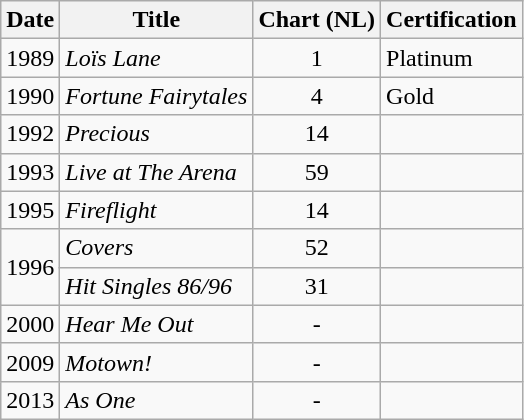<table class="wikitable">
<tr>
<th>Date</th>
<th>Title</th>
<th>Chart (NL)</th>
<th>Certification</th>
</tr>
<tr>
<td>1989</td>
<td><em>Loïs Lane</em></td>
<td align="center">1</td>
<td>Platinum </td>
</tr>
<tr>
<td>1990</td>
<td><em>Fortune Fairytales</em></td>
<td align="center">4</td>
<td>Gold </td>
</tr>
<tr>
<td>1992</td>
<td><em>Precious</em></td>
<td align="center">14</td>
<td> </td>
</tr>
<tr>
<td>1993</td>
<td><em>Live at The Arena</em></td>
<td align="center">59</td>
<td> </td>
</tr>
<tr>
<td>1995</td>
<td><em>Fireflight</em></td>
<td align="center">14</td>
<td> </td>
</tr>
<tr>
<td rowspan="2">1996</td>
<td><em>Covers</em></td>
<td align="center">52</td>
<td> </td>
</tr>
<tr>
<td><em>Hit Singles 86/96</em></td>
<td align="center">31</td>
<td> </td>
</tr>
<tr>
<td>2000</td>
<td><em>Hear Me Out</em></td>
<td align="center">-</td>
<td> </td>
</tr>
<tr>
<td>2009</td>
<td><em>Motown!</em></td>
<td align="center">-</td>
<td> </td>
</tr>
<tr>
<td>2013</td>
<td><em>As One</em></td>
<td align="center">-</td>
<td> </td>
</tr>
</table>
